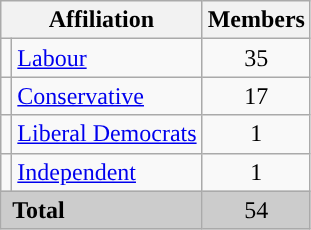<table class="wikitable">
<tr>
<th colspan="2">Affiliation</th>
<th>Members</th>
</tr>
<tr>
<td></td>
<td><a href='#'>Labour</a></td>
<td style="text-align:center;">35</td>
</tr>
<tr>
<td></td>
<td><a href='#'>Conservative</a></td>
<td style="text-align:center;">17</td>
</tr>
<tr>
<td></td>
<td><a href='#'>Liberal Democrats</a></td>
<td style="text-align:center;">1</td>
</tr>
<tr>
<td></td>
<td><a href='#'>Independent</a></td>
<td style="text-align:center;">1</td>
</tr>
<tr style="background:#ccc;">
<td colspan="2"> <strong>Total</strong></td>
<td style="text-align:center;">54</td>
</tr>
</table>
